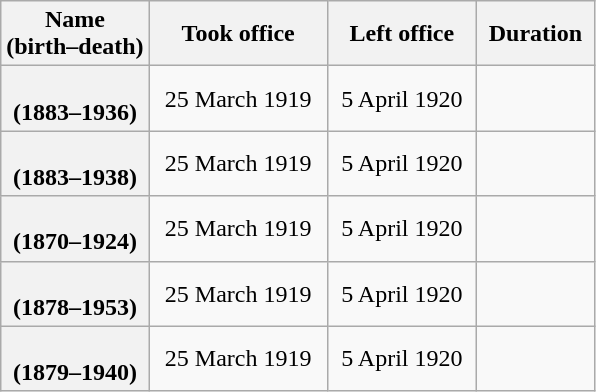<table class="wikitable plainrowheaders sortable" style="text-align:center;" border="1">
<tr>
<th width=25%>Name<br>(birth–death)</th>
<th scope="col">Took office</th>
<th scope="col">Left office</th>
<th scope="col">Duration</th>
</tr>
<tr>
<th scope="row"><br>(1883–1936)</th>
<td>25 March 1919</td>
<td>5 April 1920</td>
<td></td>
</tr>
<tr>
<th scope="row"><br>(1883–1938)</th>
<td>25 March 1919</td>
<td>5 April 1920</td>
<td></td>
</tr>
<tr>
<th scope="row"><br>(1870–1924)</th>
<td>25 March 1919</td>
<td>5 April 1920</td>
<td></td>
</tr>
<tr>
<th scope="row"><br>(1878–1953)</th>
<td>25 March 1919</td>
<td>5 April 1920</td>
<td></td>
</tr>
<tr>
<th scope="row"><br>(1879–1940)</th>
<td>25 March 1919</td>
<td>5 April 1920</td>
<td></td>
</tr>
</table>
